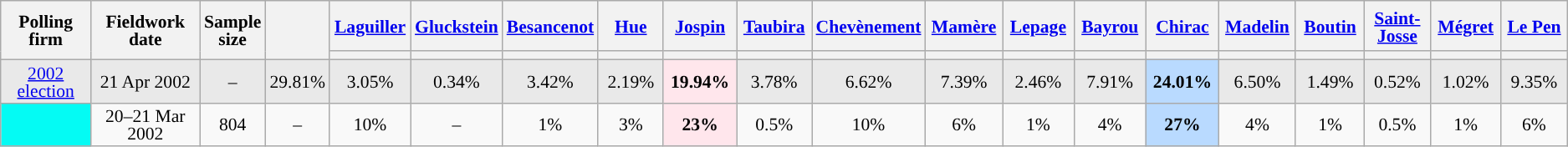<table class="wikitable sortable" style="text-align:center;font-size:90%;line-height:14px;">
<tr style="height:40px;">
<th style="width:100px;" rowspan="2">Polling firm</th>
<th style="width:110px;" rowspan="2">Fieldwork date</th>
<th style="width:35px;" rowspan="2">Sample<br>size</th>
<th style="width:30px;" rowspan="2"></th>
<th class="unsortable" style="width:60px;"><a href='#'>Laguiller</a><br></th>
<th class="unsortable" style="width:60px;"><a href='#'>Gluckstein</a><br></th>
<th class="unsortable" style="width:60px;"><a href='#'>Besancenot</a><br></th>
<th class="unsortable" style="width:60px;"><a href='#'>Hue</a><br></th>
<th class="unsortable" style="width:60px;"><a href='#'>Jospin</a><br></th>
<th class="unsortable" style="width:60px;"><a href='#'>Taubira</a><br></th>
<th class="unsortable" style="width:60px;"><a href='#'>Chevènement</a><br></th>
<th class="unsortable" style="width:60px;"><a href='#'>Mamère</a><br></th>
<th class="unsortable" style="width:60px;"><a href='#'>Lepage</a><br></th>
<th class="unsortable" style="width:60px;"><a href='#'>Bayrou</a><br></th>
<th class="unsortable" style="width:60px;"><a href='#'>Chirac</a><br></th>
<th class="unsortable" style="width:60px;"><a href='#'>Madelin</a><br></th>
<th class="unsortable" style="width:60px;"><a href='#'>Boutin</a><br></th>
<th class="unsortable" style="width:60px;"><a href='#'>Saint-<br>Josse</a><br></th>
<th class="unsortable" style="width:60px;"><a href='#'>Mégret</a><br></th>
<th class="unsortable" style="width:60px;"><a href='#'>Le Pen</a><br></th>
</tr>
<tr>
<th style="background:"></th>
<th style="background:"></th>
<th style="background:"></th>
<th style="background:"></th>
<th style="background:"></th>
<th style="background:"></th>
<th style="background:"></th>
<th style="background:"></th>
<th style="background:"></th>
<th style="background:"></th>
<th style="background:"></th>
<th style="background:"></th>
<th style="background:"></th>
<th style="background:"></th>
<th style="background:"></th>
<th style="background:"></th>
</tr>
<tr style="background:#E9E9E9;">
<td><a href='#'>2002 election</a></td>
<td data-sort-value="2002-04-21">21 Apr 2002</td>
<td>–</td>
<td>29.81%</td>
<td>3.05%</td>
<td>0.34%</td>
<td>3.42%</td>
<td>2.19%</td>
<td style="background:#FFE6EC;"><strong>19.94%</strong></td>
<td>3.78%</td>
<td>6.62%</td>
<td>7.39%</td>
<td>2.46%</td>
<td>7.91%</td>
<td style="background:#B9DAFF;"><strong>24.01%</strong></td>
<td>6.50%</td>
<td>1.49%</td>
<td>0.52%</td>
<td>1.02%</td>
<td>9.35%</td>
</tr>
<tr>
<td style="background:#04FBF4;"></td>
<td data-sort-value="2002-03-21">20–21 Mar 2002</td>
<td>804</td>
<td>–</td>
<td>10%</td>
<td>–</td>
<td>1%</td>
<td>3%</td>
<td style="background:#FFE6EC;"><strong>23%</strong></td>
<td>0.5%</td>
<td>10%</td>
<td>6%</td>
<td>1%</td>
<td>4%</td>
<td style="background:#B9DAFF;"><strong>27%</strong></td>
<td>4%</td>
<td>1%</td>
<td>0.5%</td>
<td>1%</td>
<td>6%</td>
</tr>
</table>
